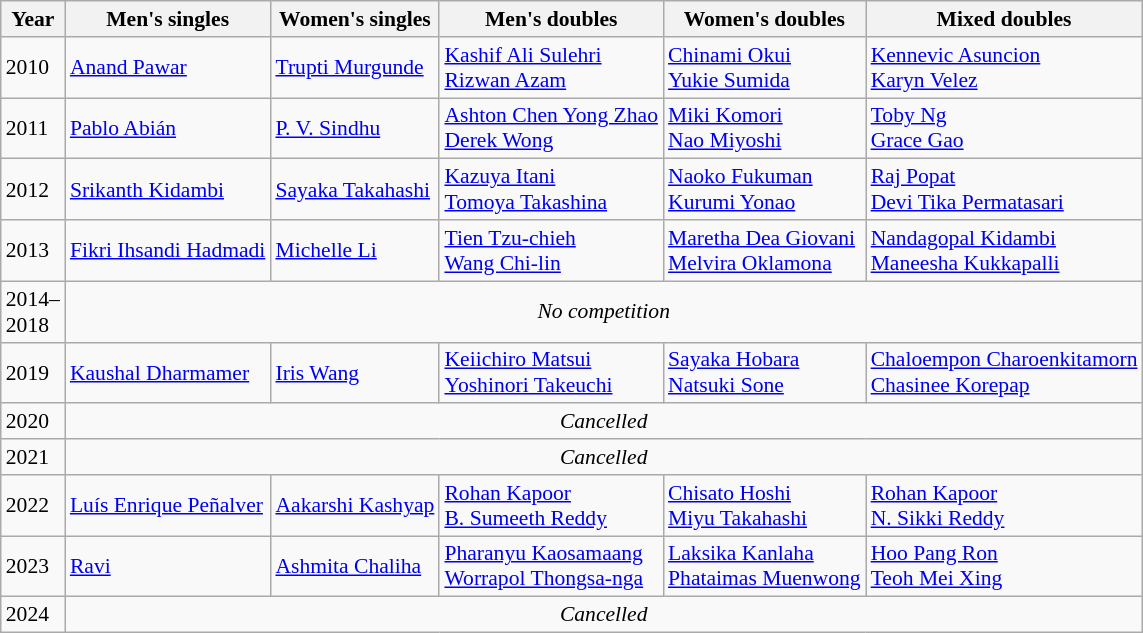<table class=wikitable style="font-size:90%;">
<tr>
<th>Year</th>
<th>Men's singles</th>
<th>Women's singles</th>
<th>Men's doubles</th>
<th>Women's doubles</th>
<th>Mixed doubles</th>
</tr>
<tr>
<td>2010</td>
<td> <a href='#'>Anand Pawar</a></td>
<td> <a href='#'>Trupti Murgunde</a></td>
<td> <a href='#'>Kashif Ali Sulehri</a><br> <a href='#'>Rizwan Azam</a></td>
<td> <a href='#'>Chinami Okui</a><br> <a href='#'>Yukie Sumida</a></td>
<td> <a href='#'>Kennevic Asuncion</a><br> <a href='#'>Karyn Velez</a></td>
</tr>
<tr>
<td>2011</td>
<td> <a href='#'>Pablo Abián</a></td>
<td> <a href='#'>P. V. Sindhu</a></td>
<td> <a href='#'>Ashton Chen Yong Zhao</a><br> <a href='#'>Derek Wong</a></td>
<td> <a href='#'>Miki Komori</a><br> <a href='#'>Nao Miyoshi</a></td>
<td> <a href='#'>Toby Ng</a><br> <a href='#'>Grace Gao</a></td>
</tr>
<tr>
<td>2012</td>
<td> <a href='#'>Srikanth Kidambi</a></td>
<td> <a href='#'>Sayaka Takahashi</a></td>
<td> <a href='#'>Kazuya Itani</a><br> <a href='#'>Tomoya Takashina</a></td>
<td> <a href='#'>Naoko Fukuman</a><br> <a href='#'>Kurumi Yonao</a></td>
<td> <a href='#'>Raj Popat</a><br> <a href='#'>Devi Tika Permatasari</a></td>
</tr>
<tr>
<td>2013</td>
<td> <a href='#'>Fikri Ihsandi Hadmadi</a></td>
<td> <a href='#'>Michelle Li</a></td>
<td> <a href='#'>Tien Tzu-chieh</a><br> <a href='#'>Wang Chi-lin</a></td>
<td> <a href='#'>Maretha Dea Giovani</a><br> <a href='#'>Melvira Oklamona</a></td>
<td> <a href='#'>Nandagopal Kidambi</a><br> <a href='#'>Maneesha Kukkapalli</a></td>
</tr>
<tr>
<td>2014–<br>2018</td>
<td colspan="5" align="center"><em>No competition</em></td>
</tr>
<tr>
<td>2019</td>
<td> <a href='#'>Kaushal Dharmamer</a></td>
<td> <a href='#'>Iris Wang</a></td>
<td> <a href='#'>Keiichiro Matsui</a><br> <a href='#'>Yoshinori Takeuchi</a></td>
<td> <a href='#'>Sayaka Hobara</a><br> <a href='#'>Natsuki Sone</a></td>
<td> <a href='#'>Chaloempon Charoenkitamorn</a><br> <a href='#'>Chasinee Korepap</a></td>
</tr>
<tr>
<td>2020</td>
<td colspan="5" align="center"><em>Cancelled</em> </td>
</tr>
<tr>
<td>2021</td>
<td colspan="5" align="center"><em>Cancelled</em> </td>
</tr>
<tr>
<td>2022</td>
<td> <a href='#'>Luís Enrique Peñalver</a></td>
<td> <a href='#'>Aakarshi Kashyap</a></td>
<td> <a href='#'>Rohan Kapoor</a><br> <a href='#'>B. Sumeeth Reddy</a></td>
<td> <a href='#'>Chisato Hoshi</a><br> <a href='#'>Miyu Takahashi</a></td>
<td> <a href='#'>Rohan Kapoor</a><br> <a href='#'>N. Sikki Reddy</a></td>
</tr>
<tr>
<td>2023</td>
<td> <a href='#'>Ravi</a></td>
<td> <a href='#'>Ashmita Chaliha</a></td>
<td> <a href='#'>Pharanyu Kaosamaang</a><br> <a href='#'>Worrapol Thongsa-nga</a></td>
<td> <a href='#'>Laksika Kanlaha</a><br> <a href='#'>Phataimas Muenwong</a></td>
<td> <a href='#'>Hoo Pang Ron</a><br> <a href='#'>Teoh Mei Xing</a></td>
</tr>
<tr>
<td>2024</td>
<td colspan="5" align="center"><em>Cancelled</em> </td>
</tr>
</table>
